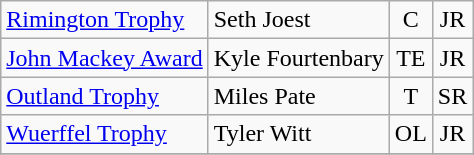<table class="wikitable">
<tr>
<td><a href='#'>Rimington Trophy</a></td>
<td>Seth Joest</td>
<td align=center>C</td>
<td align=center>JR</td>
</tr>
<tr>
<td><a href='#'>John Mackey Award</a></td>
<td>Kyle Fourtenbary</td>
<td align=center>TE</td>
<td align=center>JR</td>
</tr>
<tr>
<td><a href='#'>Outland Trophy</a></td>
<td>Miles Pate</td>
<td align=center>T</td>
<td align=center>SR</td>
</tr>
<tr>
<td><a href='#'>Wuerffel Trophy</a></td>
<td>Tyler Witt</td>
<td align=center>OL</td>
<td align=center>JR</td>
</tr>
<tr>
</tr>
</table>
